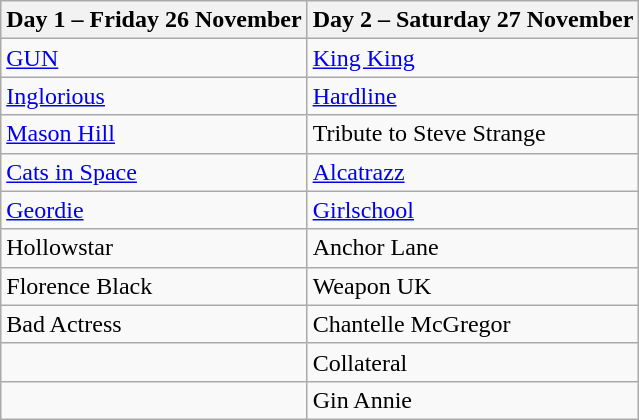<table class="wikitable">
<tr>
<th>Day 1 – Friday 26 November</th>
<th>Day 2 – Saturday 27 November</th>
</tr>
<tr>
<td><a href='#'>GUN</a></td>
<td><a href='#'>King King</a></td>
</tr>
<tr>
<td><a href='#'>Inglorious</a></td>
<td><a href='#'>Hardline</a></td>
</tr>
<tr>
<td><a href='#'>Mason Hill</a></td>
<td>Tribute to Steve Strange</td>
</tr>
<tr>
<td><a href='#'>Cats in Space</a></td>
<td><a href='#'>Alcatrazz</a></td>
</tr>
<tr>
<td><a href='#'>Geordie</a></td>
<td><a href='#'>Girlschool</a></td>
</tr>
<tr>
<td>Hollowstar</td>
<td>Anchor Lane</td>
</tr>
<tr>
<td>Florence Black</td>
<td>Weapon UK</td>
</tr>
<tr>
<td>Bad Actress</td>
<td>Chantelle McGregor</td>
</tr>
<tr>
<td></td>
<td>Collateral</td>
</tr>
<tr>
<td></td>
<td>Gin Annie</td>
</tr>
</table>
